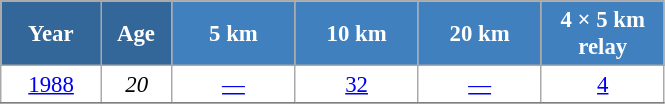<table class="wikitable" style="font-size:95%; text-align:center; border:grey solid 1px; border-collapse:collapse; background:#ffffff;">
<tr>
<th style="background-color:#369; color:white; width:60px;"> Year </th>
<th style="background-color:#369; color:white; width:40px;"> Age </th>
<th style="background-color:#4180be; color:white; width:75px;"> 5 km </th>
<th style="background-color:#4180be; color:white; width:75px;"> 10 km </th>
<th style="background-color:#4180be; color:white; width:75px;"> 20 km </th>
<th style="background-color:#4180be; color:white; width:75px;"> 4 × 5 km <br> relay </th>
</tr>
<tr>
<td><a href='#'>1988</a></td>
<td><em>20</em></td>
<td><a href='#'>—</a></td>
<td><a href='#'>32</a></td>
<td><a href='#'>—</a></td>
<td><a href='#'>4</a></td>
</tr>
<tr>
</tr>
</table>
